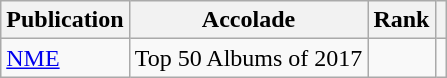<table class="sortable wikitable">
<tr>
<th>Publication</th>
<th>Accolade</th>
<th>Rank</th>
<th class="unsortable"></th>
</tr>
<tr>
<td><a href='#'>NME</a></td>
<td>Top 50 Albums of 2017</td>
<td></td>
<td></td>
</tr>
</table>
